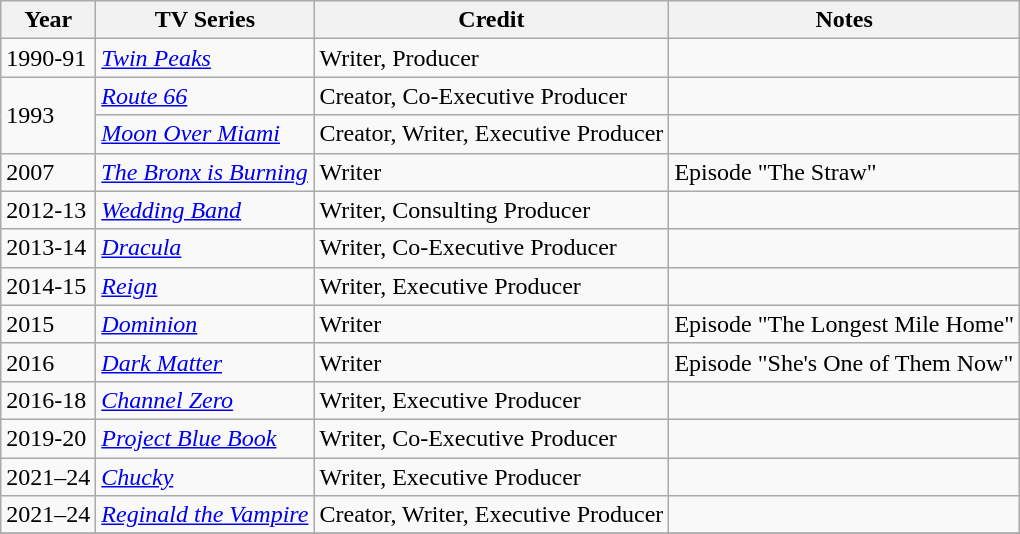<table class="wikitable">
<tr>
<th>Year</th>
<th>TV Series</th>
<th>Credit</th>
<th>Notes</th>
</tr>
<tr>
<td>1990-91</td>
<td><em><a href='#'>Twin Peaks</a></em></td>
<td>Writer, Producer</td>
<td></td>
</tr>
<tr>
<td rowspan=2>1993</td>
<td><em><a href='#'>Route 66</a></em></td>
<td>Creator, Co-Executive Producer</td>
<td></td>
</tr>
<tr>
<td><em><a href='#'>Moon Over Miami</a></em></td>
<td>Creator, Writer, Executive Producer</td>
<td></td>
</tr>
<tr>
<td>2007</td>
<td><em><a href='#'>The Bronx is Burning</a></em></td>
<td>Writer</td>
<td>Episode "The Straw"</td>
</tr>
<tr>
<td>2012-13</td>
<td><em><a href='#'>Wedding Band</a></em></td>
<td>Writer, Consulting Producer</td>
<td></td>
</tr>
<tr>
<td>2013-14</td>
<td><em><a href='#'>Dracula</a></em></td>
<td>Writer, Co-Executive Producer</td>
<td></td>
</tr>
<tr>
<td>2014-15</td>
<td><em><a href='#'>Reign</a></em></td>
<td>Writer, Executive Producer</td>
<td></td>
</tr>
<tr>
<td>2015</td>
<td><em><a href='#'>Dominion</a></em></td>
<td>Writer</td>
<td>Episode "The Longest Mile Home"</td>
</tr>
<tr>
<td>2016</td>
<td><em><a href='#'>Dark Matter</a></em></td>
<td>Writer</td>
<td>Episode "She's One of Them Now"</td>
</tr>
<tr>
<td>2016-18</td>
<td><em><a href='#'>Channel Zero</a></em></td>
<td>Writer, Executive Producer</td>
<td></td>
</tr>
<tr>
<td>2019-20</td>
<td><em><a href='#'>Project Blue Book</a></em></td>
<td>Writer, Co-Executive Producer</td>
<td></td>
</tr>
<tr>
<td>2021–24</td>
<td><em><a href='#'>Chucky</a></em></td>
<td>Writer, Executive Producer</td>
<td></td>
</tr>
<tr>
<td>2021–24</td>
<td><em><a href='#'>Reginald the Vampire</a></em></td>
<td>Creator, Writer, Executive Producer</td>
<td></td>
</tr>
<tr>
</tr>
</table>
